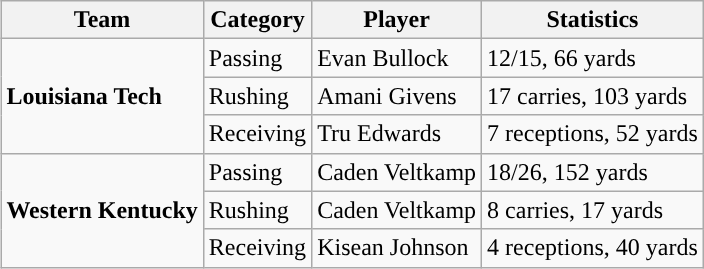<table class="wikitable" style="float: right;">
<tr>
<th>Team</th>
<th>Category</th>
<th>Player</th>
<th>Statistics</th>
</tr>
<tr>
<td rowspan=3><strong>Louisiana Tech</strong></td>
<td>Passing</td>
<td>Evan Bullock</td>
<td>12/15, 66 yards</td>
</tr>
<tr>
<td>Rushing</td>
<td>Amani Givens</td>
<td>17 carries, 103 yards</td>
</tr>
<tr>
<td>Receiving</td>
<td>Tru Edwards</td>
<td>7 receptions, 52 yards</td>
</tr>
<tr>
<td rowspan=3><strong>Western Kentucky</strong></td>
<td>Passing</td>
<td>Caden Veltkamp</td>
<td>18/26, 152 yards</td>
</tr>
<tr>
<td>Rushing</td>
<td>Caden Veltkamp</td>
<td>8 carries, 17 yards</td>
</tr>
<tr>
<td>Receiving</td>
<td>Kisean Johnson</td>
<td>4 receptions, 40 yards</td>
</tr>
</table>
